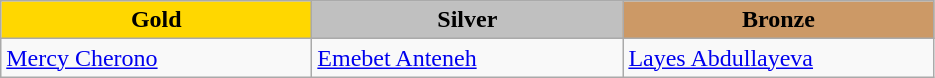<table class="wikitable" style="text-align:left">
<tr align="center">
<td width=200 bgcolor=gold><strong>Gold</strong></td>
<td width=200 bgcolor=silver><strong>Silver</strong></td>
<td width=200 bgcolor=CC9966><strong>Bronze</strong></td>
</tr>
<tr>
<td><a href='#'>Mercy Cherono</a><br></td>
<td><a href='#'>Emebet Anteneh</a><br></td>
<td><a href='#'>Layes Abdullayeva</a><br></td>
</tr>
</table>
